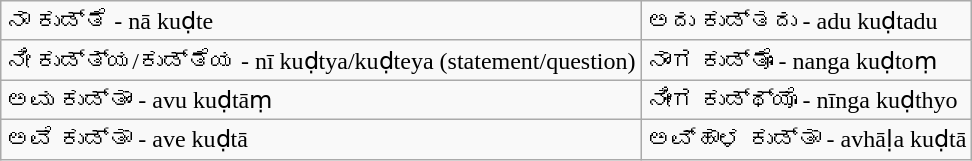<table class="wikitable mw-collapsible mw-collapsed">
<tr>
<td>ನಾ ಕುಡ್ತೆ - nā kuḍte</td>
<td>ಅದು ಕುಡ್ತದು - adu kuḍtadu</td>
</tr>
<tr>
<td>ನೀ ಕುಡ್ತ್ಯ/ಕುಡ್ತೆಯ - nī kuḍtya/kuḍteya (statement/question)</td>
<td>ನಾಂಗ ಕುಡ್ತೊಂ - nanga kuḍtoṃ</td>
</tr>
<tr>
<td>ಅವು ಕುಡ್ತಾಂ - avu kuḍtāṃ</td>
<td>ನೀಂಗ ಕುಡ್ಥ್ಯೊ - nīnga kuḍthyo</td>
</tr>
<tr>
<td>ಅವೆ ಕುಡ್ತಾ - ave kuḍtā</td>
<td>ಅವ್ಹಾಳ ಕುಡ್ತಾ - avhāḷa kuḍtā</td>
</tr>
</table>
